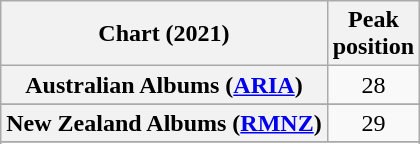<table class="wikitable sortable plainrowheaders" style="text-align:center">
<tr>
<th scope="col">Chart (2021)</th>
<th scope="col">Peak<br>position</th>
</tr>
<tr>
<th scope="row">Australian Albums (<a href='#'>ARIA</a>)</th>
<td>28</td>
</tr>
<tr>
</tr>
<tr>
</tr>
<tr>
</tr>
<tr>
</tr>
<tr>
</tr>
<tr>
</tr>
<tr>
</tr>
<tr>
<th scope="row">New Zealand Albums (<a href='#'>RMNZ</a>)</th>
<td>29</td>
</tr>
<tr>
</tr>
<tr>
</tr>
<tr>
</tr>
<tr>
</tr>
<tr>
</tr>
<tr>
</tr>
<tr>
</tr>
</table>
